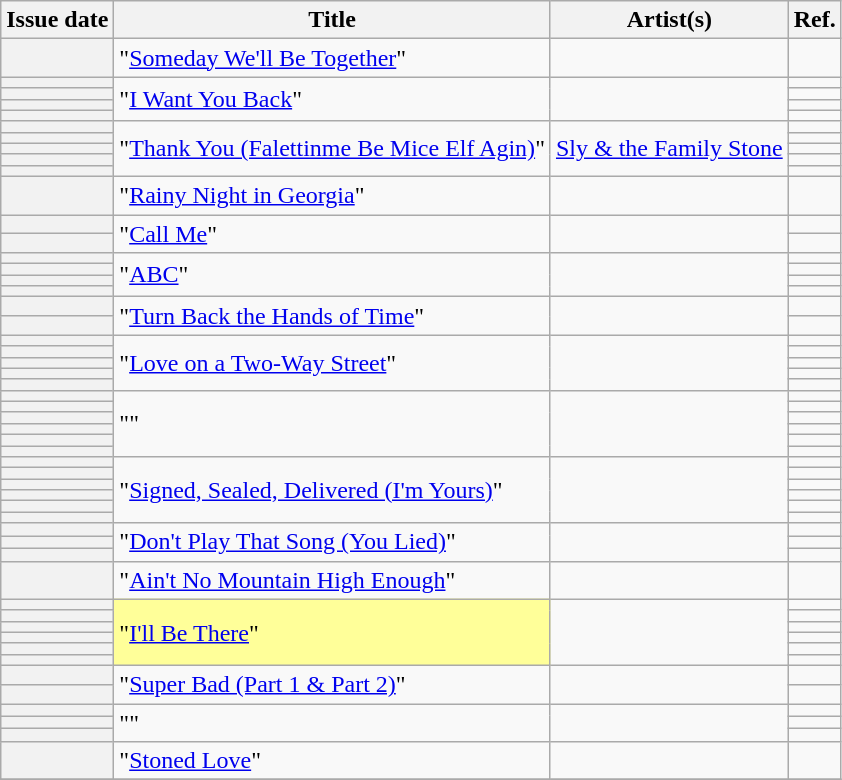<table class="wikitable sortable plainrowheaders">
<tr>
<th scope="col">Issue date</th>
<th scope="col">Title</th>
<th scope="col">Artist(s)</th>
<th scope="col" class="unsortable">Ref.</th>
</tr>
<tr>
<th scope=row></th>
<td>"<a href='#'>Someday We'll Be Together</a>"</td>
<td></td>
<td align=center></td>
</tr>
<tr>
<th scope=row></th>
<td rowspan="4">"<a href='#'>I Want You Back</a>"</td>
<td rowspan="4"></td>
<td align=center></td>
</tr>
<tr>
<th scope=row></th>
<td align=center></td>
</tr>
<tr>
<th scope=row></th>
<td align=center></td>
</tr>
<tr>
<th scope=row></th>
<td align=center></td>
</tr>
<tr>
<th scope=row></th>
<td rowspan="5">"<a href='#'>Thank You (Falettinme Be Mice Elf Agin)</a>"</td>
<td rowspan="5"><a href='#'>Sly & the Family Stone</a></td>
<td align=center></td>
</tr>
<tr>
<th scope=row></th>
<td align=center></td>
</tr>
<tr>
<th scope=row></th>
<td align=center></td>
</tr>
<tr>
<th scope=row></th>
<td align=center></td>
</tr>
<tr>
<th scope=row></th>
<td align=center></td>
</tr>
<tr>
<th scope=row></th>
<td>"<a href='#'>Rainy Night in Georgia</a>"</td>
<td></td>
<td align=center></td>
</tr>
<tr>
<th scope=row></th>
<td rowspan="2">"<a href='#'>Call Me</a>"</td>
<td rowspan="2"></td>
<td align=center></td>
</tr>
<tr>
<th scope=row></th>
<td align=center></td>
</tr>
<tr>
<th scope=row></th>
<td rowspan="4">"<a href='#'>ABC</a>"</td>
<td rowspan="4"></td>
<td align=center></td>
</tr>
<tr>
<th scope=row></th>
<td align=center></td>
</tr>
<tr>
<th scope=row></th>
<td align=center></td>
</tr>
<tr>
<th scope=row></th>
<td align=center></td>
</tr>
<tr>
<th scope=row></th>
<td rowspan="2">"<a href='#'>Turn Back the Hands of Time</a>"</td>
<td rowspan="2"></td>
<td align=center></td>
</tr>
<tr>
<th scope=row></th>
<td align=center></td>
</tr>
<tr>
<th scope=row></th>
<td rowspan="5">"<a href='#'>Love on a Two-Way Street</a>"</td>
<td rowspan="5"></td>
<td align=center></td>
</tr>
<tr>
<th scope=row></th>
<td align=center></td>
</tr>
<tr>
<th scope=row></th>
<td align=center></td>
</tr>
<tr>
<th scope=row></th>
<td align=center></td>
</tr>
<tr>
<th scope=row></th>
<td align=center></td>
</tr>
<tr>
<th scope=row></th>
<td rowspan="6">""</td>
<td rowspan="6"></td>
<td align=center></td>
</tr>
<tr>
<th scope=row></th>
<td align=center></td>
</tr>
<tr>
<th scope=row></th>
<td align=center></td>
</tr>
<tr>
<th scope=row></th>
<td align=center></td>
</tr>
<tr>
<th scope=row></th>
<td align=center></td>
</tr>
<tr>
<th scope=row></th>
<td align=center></td>
</tr>
<tr>
<th scope=row></th>
<td rowspan="6">"<a href='#'>Signed, Sealed, Delivered (I'm Yours)</a>"</td>
<td rowspan="6"></td>
<td align=center></td>
</tr>
<tr>
<th scope=row></th>
<td align=center></td>
</tr>
<tr>
<th scope=row></th>
<td align=center></td>
</tr>
<tr>
<th scope=row></th>
<td align=center></td>
</tr>
<tr>
<th scope=row></th>
<td align=center></td>
</tr>
<tr>
<th scope=row></th>
<td align=center></td>
</tr>
<tr>
<th scope=row></th>
<td rowspan="3">"<a href='#'>Don't Play That Song (You Lied)</a>"</td>
<td rowspan="3"></td>
<td align=center></td>
</tr>
<tr>
<th scope=row></th>
<td align=center></td>
</tr>
<tr>
<th scope=row></th>
<td align=center></td>
</tr>
<tr>
<th scope=row></th>
<td>"<a href='#'>Ain't No Mountain High Enough</a>"</td>
<td></td>
<td align=center></td>
</tr>
<tr>
<th scope=row></th>
<td bgcolor=#FFFF99 rowspan="6">"<a href='#'>I'll Be There</a>" </td>
<td rowspan="6"></td>
<td align=center></td>
</tr>
<tr>
<th scope=row></th>
<td align=center></td>
</tr>
<tr>
<th scope=row></th>
<td align=center></td>
</tr>
<tr>
<th scope=row></th>
<td align=center></td>
</tr>
<tr>
<th scope=row></th>
<td align=center></td>
</tr>
<tr>
<th scope=row></th>
<td align=center></td>
</tr>
<tr>
<th scope=row></th>
<td rowspan="2">"<a href='#'>Super Bad (Part 1 & Part 2)</a>"</td>
<td rowspan="2"></td>
<td align=center></td>
</tr>
<tr>
<th scope=row></th>
<td align=center></td>
</tr>
<tr>
<th scope=row></th>
<td rowspan="3">""</td>
<td rowspan="3"></td>
<td align=center></td>
</tr>
<tr>
<th scope=row></th>
<td align=center></td>
</tr>
<tr>
<th scope=row></th>
<td align=center></td>
</tr>
<tr>
<th scope=row></th>
<td>"<a href='#'>Stoned Love</a>"</td>
<td></td>
<td align=center></td>
</tr>
<tr>
</tr>
</table>
